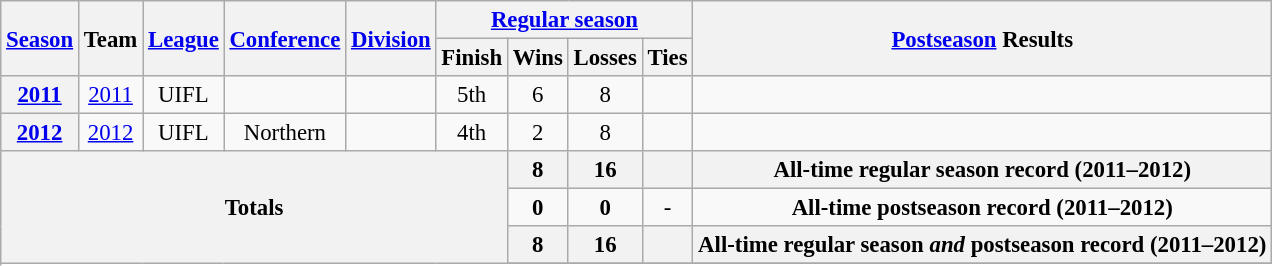<table class="wikitable" style="font-size: 95%;">
<tr>
<th rowspan="2"><a href='#'>Season</a></th>
<th rowspan="2">Team</th>
<th rowspan="2"><a href='#'>League</a></th>
<th rowspan="2"><a href='#'>Conference</a></th>
<th rowspan="2"><a href='#'>Division</a></th>
<th colspan="4"><a href='#'>Regular season</a></th>
<th rowspan="2"><a href='#'>Postseason</a> Results</th>
</tr>
<tr>
<th>Finish</th>
<th>Wins</th>
<th>Losses</th>
<th>Ties</th>
</tr>
<tr background:#fcc;">
<th style="text-align:center;"><a href='#'>2011</a></th>
<td style="text-align:center;"><a href='#'>2011</a></td>
<td style="text-align:center;">UIFL</td>
<td style="text-align:center;"></td>
<td style="text-align:center;"></td>
<td style="text-align:center;">5th</td>
<td style="text-align:center;">6</td>
<td style="text-align:center;">8</td>
<td style="text-align:center;"></td>
<td></td>
</tr>
<tr>
<th style="text-align:center;"><a href='#'>2012</a></th>
<td style="text-align:center;"><a href='#'>2012</a></td>
<td style="text-align:center;">UIFL</td>
<td style="text-align:center;">Northern</td>
<td style="text-align:center;"></td>
<td style="text-align:center;">4th</td>
<td style="text-align:center;">2</td>
<td style="text-align:center;">8</td>
<td style="text-align:center;"></td>
<td></td>
</tr>
<tr>
<th style="text-align:center;" rowspan="5" colspan="6">Totals</th>
<th style="text-align:center;"><strong>8</strong></th>
<th style="text-align:center;"><strong>16</strong></th>
<th style="text-align:center;"></th>
<th style="text-align:center;" colspan="3"><strong>All-time regular season record (2011–2012)</strong></th>
</tr>
<tr style="text-align:center;">
<td><strong>0</strong></td>
<td><strong>0</strong></td>
<td>-</td>
<td colspan="3"><strong>All-time postseason record (2011–2012)</strong></td>
</tr>
<tr>
<th style="text-align:center;"><strong>8</strong></th>
<th style="text-align:center;"><strong>16</strong></th>
<th style="text-align:center;"></th>
<th style="text-align:center;" colspan="3"><strong>All-time regular season <em>and</em>  postseason record (2011–2012)</strong></th>
</tr>
<tr>
</tr>
</table>
